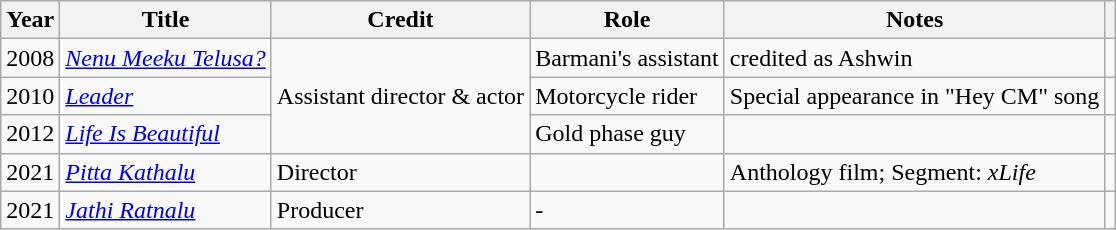<table class="wikitable sortable">
<tr>
<th scope="col">Year</th>
<th scope="col">Title</th>
<th>Credit</th>
<th scope="col">Role</th>
<th scope="col" class="unsortable">Notes</th>
<th scope="col" class="unsortable"></th>
</tr>
<tr>
<td>2008</td>
<td><em><a href='#'>Nenu Meeku Telusa?</a></em></td>
<td rowspan="3">Assistant director & actor</td>
<td>Barmani's assistant</td>
<td>credited as Ashwin</td>
<td></td>
</tr>
<tr>
<td>2010</td>
<td><em><a href='#'>Leader</a></em></td>
<td>Motorcycle rider</td>
<td>Special appearance in "Hey CM" song</td>
<td></td>
</tr>
<tr>
<td>2012</td>
<td><em><a href='#'>Life Is Beautiful</a></em></td>
<td>Gold phase guy</td>
<td></td>
<td></td>
</tr>
<tr>
<td>2021</td>
<td><em><a href='#'>Pitta Kathalu</a></em></td>
<td>Director</td>
<td></td>
<td>Anthology film; Segment: <em>xLife</em></td>
<td></td>
</tr>
<tr>
<td>2021</td>
<td><em><a href='#'>Jathi Ratnalu</a></em></td>
<td>Producer</td>
<td>-</td>
<td></td>
<td></td>
</tr>
</table>
